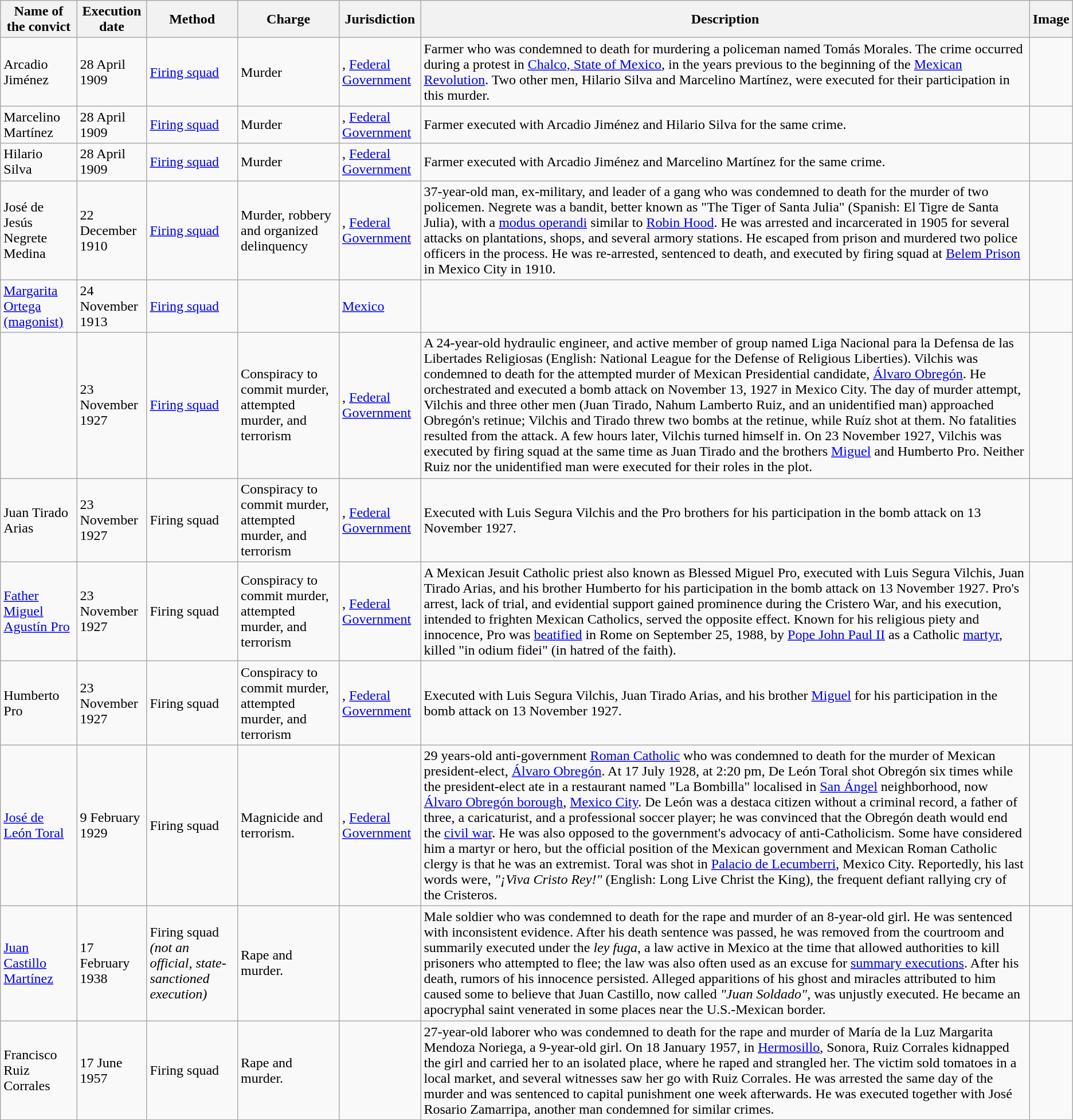<table class="wikitable">
<tr --->
<th>Name of the convict</th>
<th>Execution date</th>
<th>Method</th>
<th>Charge</th>
<th>Jurisdiction</th>
<th>Description</th>
<th>Image</th>
</tr>
<tr --->
<td>Arcadio Jiménez</td>
<td>28 April 1909</td>
<td><a href='#'>Firing squad</a></td>
<td>Murder</td>
<td>, <a href='#'>Federal Government</a></td>
<td>Farmer who was condemned to death for murdering a policeman named Tomás Morales. The crime occurred during a protest in <a href='#'>Chalco, State of Mexico</a>, in the years previous to the beginning of the <a href='#'>Mexican Revolution</a>. Two other men, Hilario Silva and Marcelino Martínez, were executed for their participation in this murder.</td>
<td></td>
</tr>
<tr --->
<td>Marcelino Martínez</td>
<td>28 April 1909</td>
<td><a href='#'>Firing squad</a></td>
<td>Murder</td>
<td>, <a href='#'>Federal Government</a></td>
<td>Farmer executed with Arcadio Jiménez and Hilario Silva for the same crime.</td>
<td></td>
</tr>
<tr --->
<td>Hilario Silva</td>
<td>28 April 1909</td>
<td><a href='#'>Firing squad</a></td>
<td>Murder</td>
<td>, <a href='#'>Federal Government</a></td>
<td>Farmer executed with Arcadio Jiménez and Marcelino Martínez for the same crime.</td>
<td></td>
</tr>
<tr>
<td>José de Jesús Negrete Medina</td>
<td>22 December 1910</td>
<td><a href='#'>Firing squad</a></td>
<td>Murder, robbery and organized delinquency</td>
<td>, <a href='#'>Federal Government</a></td>
<td>37-year-old man, ex-military, and leader of a gang who was condemned to death for the murder of two policemen. Negrete was a bandit, better known as "The Tiger of Santa Julia" (Spanish: El Tigre de Santa Julia), with a <a href='#'>modus operandi</a> similar to <a href='#'>Robin Hood</a>. He was arrested and incarcerated in 1905 for several attacks on plantations, shops, and several armory stations. He escaped from prison and murdered two police officers in the process. He was re-arrested, sentenced to death, and executed by firing squad at <a href='#'>Belem Prison</a> in Mexico City in 1910.</td>
<td></td>
</tr>
<tr>
<td><a href='#'>Margarita Ortega (magonist)</a></td>
<td>24 November 1913</td>
<td><a href='#'>Firing squad</a></td>
<td></td>
<td><a href='#'>Mexico</a></td>
<td></td>
<td></td>
</tr>
<tr --->
<td></td>
<td>23 November 1927</td>
<td><a href='#'>Firing squad</a></td>
<td>Conspiracy to commit murder, attempted murder, and terrorism</td>
<td>, <a href='#'>Federal Government</a></td>
<td>A 24-year-old hydraulic engineer, and active member of group named Liga Nacional para la Defensa de las Libertades Religiosas (English: National League for the Defense of Religious Liberties). Vilchis was condemned to death for the attempted murder of Mexican Presidential candidate, <a href='#'>Álvaro Obregón</a>. He orchestrated and executed a bomb attack on November 13, 1927 in Mexico City. The day of murder attempt, Vilchis and three other men (Juan Tirado, Nahum Lamberto Ruiz, and an unidentified man) approached Obregón's retinue; Vilchis and Tirado threw two bombs at the retinue, while Ruíz shot at them. No fatalities resulted from the attack. A few hours later, Vilchis turned himself in. On 23 November 1927, Vilchis was executed by firing squad at the same time as Juan Tirado and the brothers <a href='#'>Miguel</a> and Humberto Pro. Neither Ruiz nor the unidentified man were executed for their roles in the plot.</td>
<td></td>
</tr>
<tr --->
<td>Juan Tirado Arias</td>
<td>23 November 1927</td>
<td>Firing squad</td>
<td>Conspiracy to commit murder, attempted murder, and terrorism</td>
<td>, <a href='#'>Federal Government</a></td>
<td>Executed with Luis Segura Vilchis and the Pro brothers for his participation in the bomb attack on 13 November 1927.</td>
<td></td>
</tr>
<tr --->
<td><a href='#'>Father Miguel Agustín Pro</a></td>
<td>23 November 1927</td>
<td>Firing squad</td>
<td>Conspiracy to commit murder, attempted murder, and terrorism</td>
<td>, <a href='#'>Federal Government</a></td>
<td>A Mexican Jesuit Catholic priest also known as Blessed Miguel Pro, executed with Luis Segura Vilchis, Juan Tirado Arias, and his brother Humberto for his participation in the bomb attack on 13 November 1927. Pro's arrest, lack of trial, and evidential support gained prominence during the Cristero War, and his execution, intended to frighten Mexican Catholics, served the opposite effect. Known for his religious piety and innocence, Pro was <a href='#'>beatified</a> in Rome on September 25, 1988, by <a href='#'>Pope John Paul II</a> as a Catholic <a href='#'>martyr</a>, killed "in odium fidei" (in hatred of the faith).</td>
<td></td>
</tr>
<tr --->
<td>Humberto Pro</td>
<td>23 November 1927</td>
<td>Firing squad</td>
<td>Conspiracy to commit murder, attempted murder, and terrorism</td>
<td>, <a href='#'>Federal Government</a></td>
<td>Executed with Luis Segura Vilchis, Juan Tirado Arias, and his brother <a href='#'>Miguel</a> for his participation in the bomb attack on 13 November 1927.</td>
<td></td>
</tr>
<tr --->
<td><a href='#'>José de León Toral</a></td>
<td>9 February 1929</td>
<td>Firing squad</td>
<td>Magnicide and terrorism.</td>
<td>, <a href='#'>Federal Government</a></td>
<td>29 years-old anti-government <a href='#'>Roman Catholic</a> who was condemned to death for the murder of Mexican president-elect, <a href='#'>Álvaro Obregón</a>. At 17 July 1928, at 2:20 pm, De León Toral shot Obregón six times while the president-elect ate in a restaurant named "La Bombilla" localised in <a href='#'>San Ángel</a> neighborhood, now <a href='#'>Álvaro Obregón borough</a>, <a href='#'>Mexico City</a>. De León was a destaca citizen without a criminal record, a father of three, a caricaturist, and a professional soccer player; he was convinced that the Obregón death would end the <a href='#'>civil war</a>. He was also opposed to the government's advocacy of anti-Catholicism. Some have considered him a martyr or hero, but the official position of the Mexican government and Mexican Roman Catholic clergy is that he was an extremist. Toral was shot in <a href='#'>Palacio de Lecumberri</a>, Mexico City. Reportedly, his last words were, <em>"¡Viva Cristo Rey!"</em> (English: Long Live Christ the King), the frequent defiant rallying cry of the Cristeros.</td>
<td></td>
</tr>
<tr>
<td><a href='#'>Juan Castillo Martínez</a></td>
<td>17 February 1938</td>
<td>Firing squad <em>(not an official, state-sanctioned execution)</em></td>
<td>Rape and murder.</td>
<td></td>
<td>Male soldier who was condemned to death for the rape and murder of an 8-year-old girl. He was sentenced with inconsistent evidence. After his death sentence was passed, he was removed from the courtroom and summarily executed under the <em>ley fuga</em>, a law active in Mexico at the time that allowed authorities to kill prisoners who attempted to flee; the law was also often used as an excuse for <a href='#'>summary executions</a>. After his death, rumors of his innocence persisted. Alleged apparitions of his ghost and miracles attributed to him caused some to believe that Juan Castillo, now called <em>"Juan Soldado"</em>, was unjustly executed. He became an apocryphal saint venerated in some places near the U.S.-Mexican border.</td>
<td></td>
</tr>
<tr>
<td>Francisco Ruiz Corrales</td>
<td>17 June 1957</td>
<td>Firing squad</td>
<td>Rape and murder.</td>
<td></td>
<td>27-year-old laborer who was condemned to death for the rape and murder of María de la Luz Margarita Mendoza Noriega, a 9-year-old girl. On 18 January 1957, in <a href='#'>Hermosillo</a>, Sonora, Ruiz Corrales kidnapped the girl and carried her to an isolated place, where he raped and strangled her. The victim sold tomatoes in a local market, and several witnesses saw her go with Ruiz Corrales. He was arrested the same day of the murder and was sentenced to capital punishment one week afterwards. He was executed together with José Rosario Zamarripa, another man condemned for similar crimes.</td>
<td></td>
</tr>
<tr>
</tr>
</table>
